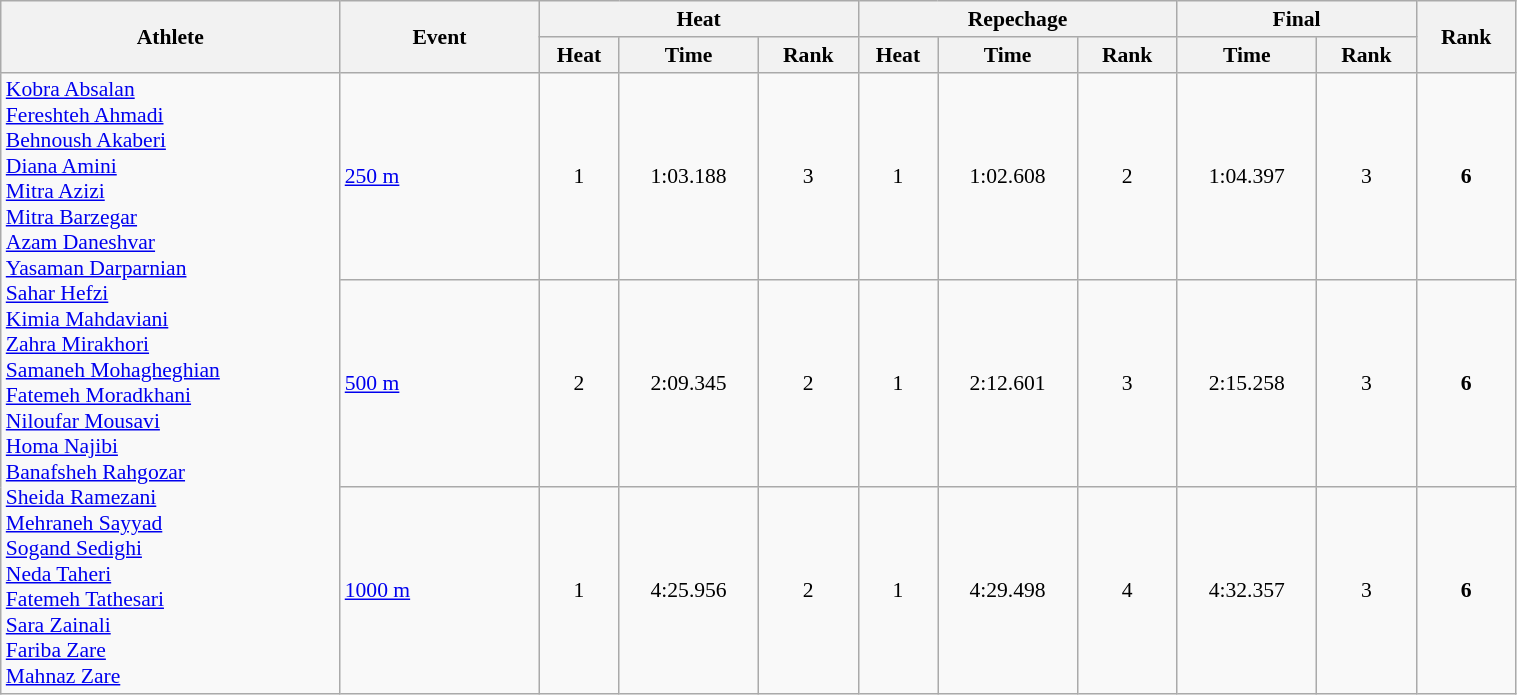<table class="wikitable" width="80%" style="text-align:center; font-size:90%">
<tr>
<th rowspan="2" width="17%">Athlete</th>
<th rowspan="2" width="10%">Event</th>
<th colspan="3">Heat</th>
<th colspan="3">Repechage</th>
<th colspan="2">Final</th>
<th rowspan="2" width="5%">Rank</th>
</tr>
<tr>
<th width="4%">Heat</th>
<th width="7%">Time</th>
<th width="5%">Rank</th>
<th width="4%">Heat</th>
<th width="7%">Time</th>
<th width="5%">Rank</th>
<th width="7%">Time</th>
<th width="5%">Rank</th>
</tr>
<tr>
<td rowspan=3 align="left"><a href='#'>Kobra Absalan</a><br><a href='#'>Fereshteh Ahmadi</a><br><a href='#'>Behnoush Akaberi</a><br><a href='#'>Diana Amini</a><br><a href='#'>Mitra Azizi</a><br><a href='#'>Mitra Barzegar</a><br><a href='#'>Azam Daneshvar</a><br><a href='#'>Yasaman Darparnian</a><br><a href='#'>Sahar Hefzi</a><br><a href='#'>Kimia Mahdaviani</a><br><a href='#'>Zahra Mirakhori</a><br><a href='#'>Samaneh Mohagheghian</a><br><a href='#'>Fatemeh Moradkhani</a><br><a href='#'>Niloufar Mousavi</a><br><a href='#'>Homa Najibi</a><br><a href='#'>Banafsheh Rahgozar</a><br><a href='#'>Sheida Ramezani</a><br><a href='#'>Mehraneh Sayyad</a><br><a href='#'>Sogand Sedighi</a><br><a href='#'>Neda Taheri</a><br><a href='#'>Fatemeh Tathesari</a><br><a href='#'>Sara Zainali</a><br><a href='#'>Fariba Zare</a><br><a href='#'>Mahnaz Zare</a></td>
<td align="left"><a href='#'>250 m</a></td>
<td>1</td>
<td>1:03.188</td>
<td>3</td>
<td>1</td>
<td>1:02.608</td>
<td>2 <strong></strong></td>
<td>1:04.397</td>
<td>3</td>
<td><strong>6</strong></td>
</tr>
<tr>
<td align="left"><a href='#'>500 m</a></td>
<td>2</td>
<td>2:09.345</td>
<td>2</td>
<td>1</td>
<td>2:12.601</td>
<td>3 <strong></strong></td>
<td>2:15.258</td>
<td>3</td>
<td><strong>6</strong></td>
</tr>
<tr>
<td align="left"><a href='#'>1000 m</a></td>
<td>1</td>
<td>4:25.956</td>
<td>2</td>
<td>1</td>
<td>4:29.498</td>
<td>4 <strong></strong></td>
<td>4:32.357</td>
<td>3</td>
<td><strong>6</strong></td>
</tr>
</table>
